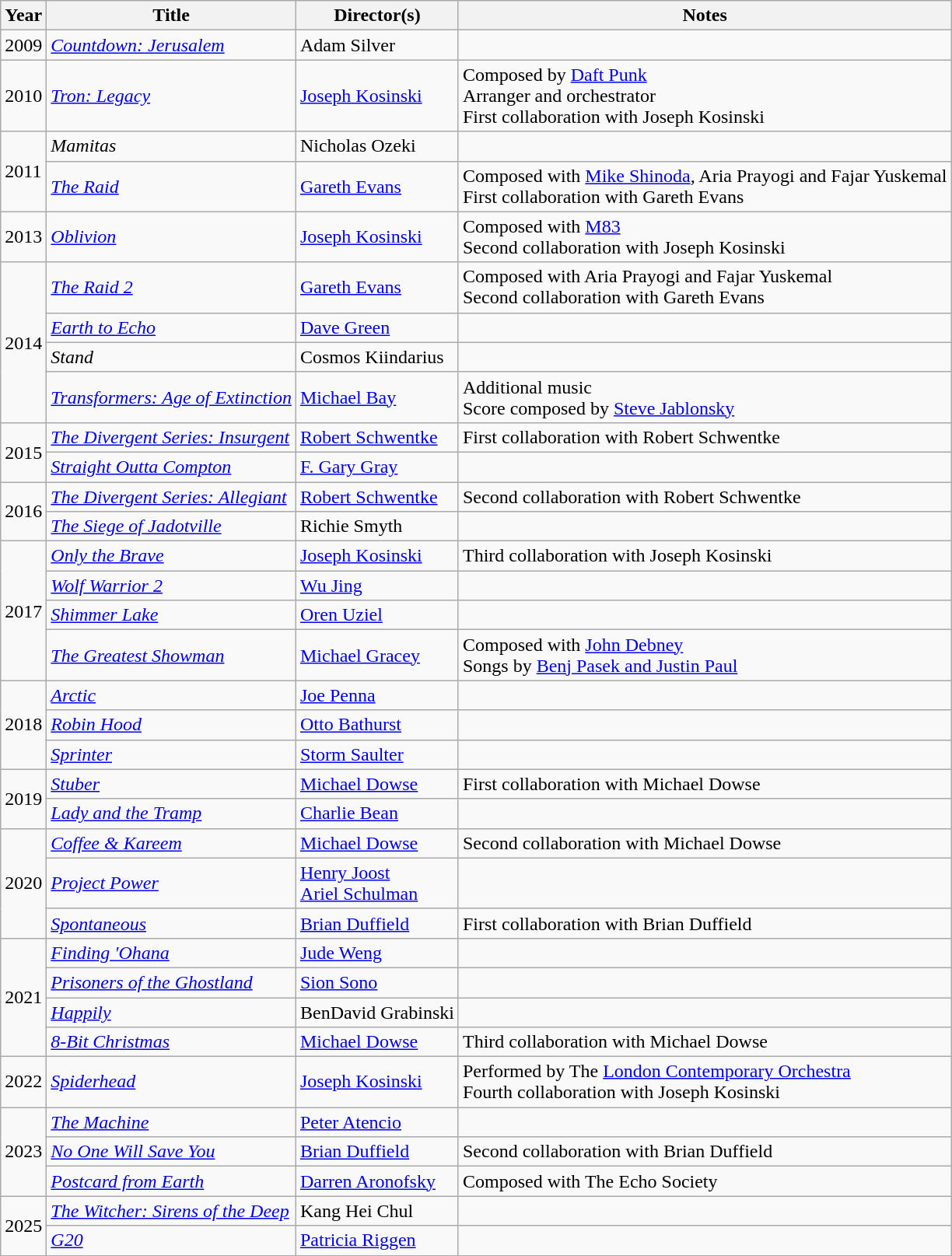<table class="wikitable sortable">
<tr>
<th>Year</th>
<th>Title</th>
<th>Director(s)</th>
<th>Notes</th>
</tr>
<tr>
<td>2009</td>
<td><em><a href='#'>Countdown: Jerusalem</a></em></td>
<td>Adam Silver</td>
<td></td>
</tr>
<tr>
<td>2010</td>
<td><em><a href='#'>Tron: Legacy</a></em></td>
<td><a href='#'>Joseph Kosinski</a></td>
<td>Composed by <a href='#'>Daft Punk</a><br>Arranger and orchestrator<br>First collaboration with Joseph Kosinski</td>
</tr>
<tr>
<td rowspan="2">2011</td>
<td><em>Mamitas</em></td>
<td>Nicholas Ozeki</td>
<td></td>
</tr>
<tr>
<td><em><a href='#'>The Raid</a></em></td>
<td><a href='#'>Gareth Evans</a></td>
<td>Composed with <a href='#'>Mike Shinoda</a>, Aria Prayogi and Fajar Yuskemal<br>First collaboration with Gareth Evans</td>
</tr>
<tr>
<td>2013</td>
<td><em><a href='#'>Oblivion</a></em></td>
<td><a href='#'>Joseph Kosinski</a></td>
<td>Composed with <a href='#'>M83</a><br>Second collaboration with Joseph Kosinski</td>
</tr>
<tr>
<td rowspan="4">2014</td>
<td><em><a href='#'>The Raid 2</a></em></td>
<td><a href='#'>Gareth Evans</a></td>
<td>Composed with Aria Prayogi and Fajar Yuskemal<br>Second collaboration with Gareth Evans</td>
</tr>
<tr>
<td><em><a href='#'>Earth to Echo</a></em></td>
<td><a href='#'>Dave Green</a></td>
<td></td>
</tr>
<tr>
<td><em>Stand</em></td>
<td>Cosmos Kiindarius</td>
<td></td>
</tr>
<tr>
<td><em><a href='#'>Transformers: Age of Extinction</a></em></td>
<td><a href='#'>Michael Bay</a></td>
<td>Additional music<br>Score composed by <a href='#'>Steve Jablonsky</a></td>
</tr>
<tr>
<td rowspan="2">2015</td>
<td><em><a href='#'>The Divergent Series: Insurgent</a></em></td>
<td><a href='#'>Robert Schwentke</a></td>
<td>First collaboration with Robert Schwentke</td>
</tr>
<tr>
<td><em><a href='#'>Straight Outta Compton</a></em></td>
<td><a href='#'>F. Gary Gray</a></td>
<td></td>
</tr>
<tr>
<td rowspan="2">2016</td>
<td><em><a href='#'>The Divergent Series: Allegiant</a></em></td>
<td><a href='#'>Robert Schwentke</a></td>
<td>Second collaboration with Robert Schwentke</td>
</tr>
<tr>
<td><em><a href='#'>The Siege of Jadotville</a></em></td>
<td>Richie Smyth</td>
<td></td>
</tr>
<tr>
<td rowspan="4">2017</td>
<td><em><a href='#'>Only the Brave</a></em></td>
<td><a href='#'>Joseph Kosinski</a></td>
<td>Third collaboration with Joseph Kosinski</td>
</tr>
<tr>
<td><em><a href='#'>Wolf Warrior 2</a></em></td>
<td><a href='#'>Wu Jing</a></td>
<td></td>
</tr>
<tr>
<td><em><a href='#'>Shimmer Lake</a></em></td>
<td><a href='#'>Oren Uziel</a></td>
<td></td>
</tr>
<tr>
<td><em><a href='#'>The Greatest Showman</a></em></td>
<td><a href='#'>Michael Gracey</a></td>
<td>Composed with <a href='#'>John Debney</a><br>Songs by <a href='#'>Benj Pasek and Justin Paul</a></td>
</tr>
<tr>
<td rowspan="3">2018</td>
<td><em><a href='#'>Arctic</a></em></td>
<td><a href='#'>Joe Penna</a></td>
<td></td>
</tr>
<tr>
<td><em><a href='#'>Robin Hood</a></em></td>
<td><a href='#'>Otto Bathurst</a></td>
<td></td>
</tr>
<tr>
<td><em><a href='#'>Sprinter</a></em></td>
<td><a href='#'>Storm Saulter</a></td>
<td></td>
</tr>
<tr>
<td rowspan="2">2019</td>
<td><em><a href='#'>Stuber</a></em></td>
<td><a href='#'>Michael Dowse</a></td>
<td>First collaboration with Michael Dowse</td>
</tr>
<tr>
<td><em><a href='#'>Lady and the Tramp</a></em></td>
<td><a href='#'>Charlie Bean</a></td>
<td></td>
</tr>
<tr>
<td rowspan="3">2020</td>
<td><em><a href='#'>Coffee & Kareem</a></em></td>
<td><a href='#'>Michael Dowse</a></td>
<td>Second collaboration with Michael Dowse</td>
</tr>
<tr>
<td><em><a href='#'>Project Power</a></em></td>
<td><a href='#'>Henry Joost</a><br><a href='#'>Ariel Schulman</a></td>
<td></td>
</tr>
<tr>
<td><em><a href='#'>Spontaneous</a></em></td>
<td><a href='#'>Brian Duffield</a></td>
<td>First collaboration with Brian Duffield</td>
</tr>
<tr>
<td rowspan="4">2021</td>
<td><em><a href='#'>Finding 'Ohana</a></em></td>
<td><a href='#'>Jude Weng</a></td>
<td></td>
</tr>
<tr>
<td><em><a href='#'>Prisoners of the Ghostland</a></em></td>
<td><a href='#'>Sion Sono</a></td>
<td></td>
</tr>
<tr>
<td><em><a href='#'>Happily</a></em></td>
<td>BenDavid Grabinski</td>
<td></td>
</tr>
<tr>
<td><em><a href='#'>8-Bit Christmas</a></em></td>
<td><a href='#'>Michael Dowse</a></td>
<td>Third collaboration with Michael Dowse</td>
</tr>
<tr>
<td>2022</td>
<td><em><a href='#'>Spiderhead</a></em></td>
<td><a href='#'>Joseph Kosinski</a></td>
<td>Performed by The <a href='#'>London Contemporary Orchestra</a><br>Fourth collaboration with Joseph Kosinski</td>
</tr>
<tr>
<td rowspan="3">2023</td>
<td><em><a href='#'>The Machine</a></em></td>
<td><a href='#'>Peter Atencio</a></td>
<td></td>
</tr>
<tr>
<td><em><a href='#'>No One Will Save You</a></em></td>
<td><a href='#'>Brian Duffield</a></td>
<td>Second collaboration with Brian Duffield</td>
</tr>
<tr>
<td><em><a href='#'>Postcard from Earth</a></em></td>
<td><a href='#'>Darren Aronofsky</a></td>
<td>Composed with The Echo Society</td>
</tr>
<tr>
<td rowspan="2">2025</td>
<td><em><a href='#'>The Witcher: Sirens of the Deep</a></em></td>
<td>Kang Hei Chul</td>
<td></td>
</tr>
<tr>
<td><em><a href='#'>G20</a></em></td>
<td><a href='#'>Patricia Riggen</a></td>
<td></td>
</tr>
</table>
